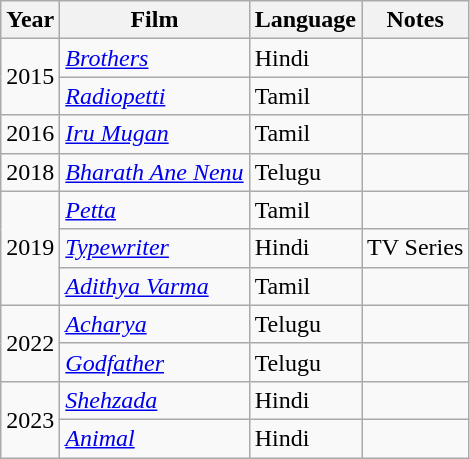<table class="wikitable sortable">
<tr>
<th>Year</th>
<th>Film</th>
<th>Language</th>
<th>Notes</th>
</tr>
<tr>
<td rowspan="2">2015</td>
<td><a href='#'><em>Brothers</em></a></td>
<td>Hindi</td>
<td></td>
</tr>
<tr>
<td><em><a href='#'>Radiopetti</a></em></td>
<td>Tamil</td>
<td></td>
</tr>
<tr>
<td>2016</td>
<td><em><a href='#'>Iru Mugan</a></em></td>
<td>Tamil</td>
<td></td>
</tr>
<tr>
<td>2018</td>
<td><a href='#'><em>Bharath Ane Nenu</em></a></td>
<td>Telugu</td>
<td></td>
</tr>
<tr>
<td rowspan="3">2019</td>
<td><a href='#'><em>Petta</em></a></td>
<td>Tamil</td>
<td></td>
</tr>
<tr>
<td><em><a href='#'>Typewriter</a></em></td>
<td>Hindi</td>
<td>TV Series</td>
</tr>
<tr>
<td><em><a href='#'>Adithya Varma</a></em></td>
<td>Tamil</td>
<td></td>
</tr>
<tr>
<td rowspan="2">2022</td>
<td><a href='#'><em>Acharya</em></a></td>
<td>Telugu</td>
<td></td>
</tr>
<tr>
<td><a href='#'><em>Godfather</em></a></td>
<td>Telugu</td>
<td></td>
</tr>
<tr>
<td rowspan="2">2023</td>
<td><a href='#'><em>Shehzada</em></a></td>
<td>Hindi</td>
<td></td>
</tr>
<tr>
<td><em><a href='#'>Animal</a></em></td>
<td>Hindi</td>
<td></td>
</tr>
</table>
